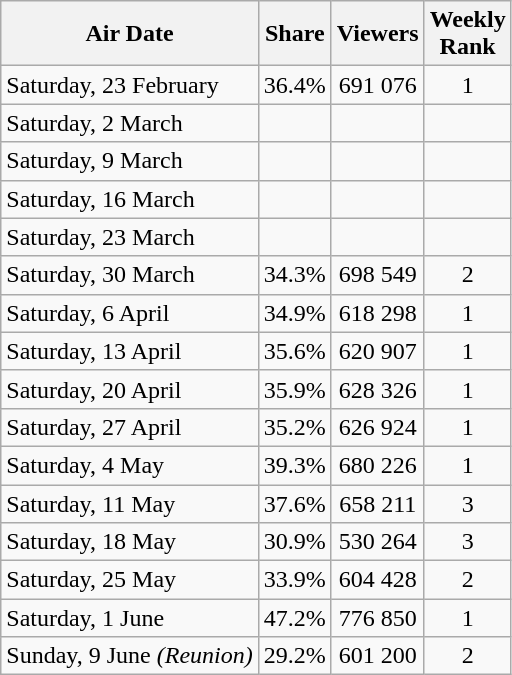<table class="wikitable">
<tr>
<th>Air Date</th>
<th>Share</th>
<th>Viewers</th>
<th>Weekly <br>Rank</th>
</tr>
<tr>
<td>Saturday, 23 February</td>
<td style="text-align:center">36.4%</td>
<td style="text-align:center">691 076</td>
<td style="text-align:center">1</td>
</tr>
<tr>
<td>Saturday, 2 March</td>
<td></td>
<td></td>
<td></td>
</tr>
<tr>
<td>Saturday, 9 March</td>
<td></td>
<td></td>
<td></td>
</tr>
<tr>
<td>Saturday, 16 March</td>
<td></td>
<td></td>
<td></td>
</tr>
<tr>
<td>Saturday, 23 March</td>
<td></td>
<td></td>
<td></td>
</tr>
<tr>
<td>Saturday, 30 March</td>
<td style="text-align:center">34.3%</td>
<td style="text-align:center">698 549</td>
<td style="text-align:center">2</td>
</tr>
<tr>
<td>Saturday, 6 April</td>
<td style="text-align:center">34.9%</td>
<td style="text-align:center">618 298</td>
<td style="text-align:center">1</td>
</tr>
<tr>
<td>Saturday, 13 April</td>
<td style="text-align:center">35.6%</td>
<td style="text-align:center">620 907</td>
<td style="text-align:center">1</td>
</tr>
<tr>
<td>Saturday, 20 April</td>
<td style="text-align:center">35.9%</td>
<td style="text-align:center">628 326</td>
<td style="text-align:center">1</td>
</tr>
<tr>
<td>Saturday, 27 April</td>
<td style="text-align:center">35.2%</td>
<td style="text-align:center">626 924</td>
<td style="text-align:center">1</td>
</tr>
<tr>
<td>Saturday, 4 May</td>
<td style="text-align:center">39.3%</td>
<td style="text-align:center">680 226</td>
<td style="text-align:center">1</td>
</tr>
<tr>
<td>Saturday, 11 May</td>
<td style="text-align:center">37.6%</td>
<td style="text-align:center">658 211</td>
<td style="text-align:center">3</td>
</tr>
<tr>
<td>Saturday, 18 May</td>
<td style="text-align:center">30.9%</td>
<td style="text-align:center">530 264</td>
<td style="text-align:center">3</td>
</tr>
<tr>
<td>Saturday, 25 May</td>
<td style="text-align:center">33.9%</td>
<td style="text-align:center">604 428</td>
<td style="text-align:center">2</td>
</tr>
<tr>
<td>Saturday, 1 June</td>
<td style="text-align:center">47.2%</td>
<td style="text-align:center">776 850</td>
<td style="text-align:center">1</td>
</tr>
<tr>
<td>Sunday, 9 June <em>(Reunion)</em></td>
<td style="text-align:center">29.2%</td>
<td style="text-align:center">601 200</td>
<td style="text-align:center">2</td>
</tr>
</table>
